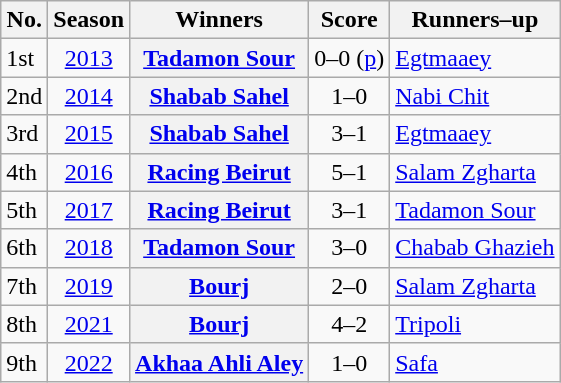<table class="sortable wikitable plainrowheaders">
<tr>
<th scope="col">No.</th>
<th scope="col">Season</th>
<th scope="col">Winners</th>
<th scope="col">Score</th>
<th scope="col">Runners–up</th>
</tr>
<tr>
<td>1st</td>
<td align="center"><a href='#'>2013</a></td>
<th scope="row"><a href='#'>Tadamon Sour</a></th>
<td align="center">0–0 (<a href='#'>p</a>)</td>
<td><a href='#'>Egtmaaey</a></td>
</tr>
<tr>
<td>2nd</td>
<td align="center"><a href='#'>2014</a></td>
<th scope="row"><a href='#'>Shabab Sahel</a></th>
<td align="center">1–0</td>
<td><a href='#'>Nabi Chit</a></td>
</tr>
<tr>
<td>3rd</td>
<td align="center"><a href='#'>2015</a></td>
<th scope="row"><a href='#'>Shabab Sahel</a></th>
<td align="center">3–1</td>
<td><a href='#'>Egtmaaey</a></td>
</tr>
<tr>
<td>4th</td>
<td align="center"><a href='#'>2016</a></td>
<th scope="row"><a href='#'>Racing Beirut</a></th>
<td align="center">5–1</td>
<td><a href='#'>Salam Zgharta</a></td>
</tr>
<tr>
<td>5th</td>
<td align="center"><a href='#'>2017</a></td>
<th scope="row"><a href='#'>Racing Beirut</a></th>
<td align="center">3–1</td>
<td><a href='#'>Tadamon Sour</a></td>
</tr>
<tr>
<td>6th</td>
<td align="center"><a href='#'>2018</a></td>
<th scope="row"><a href='#'>Tadamon Sour</a></th>
<td align="center">3–0</td>
<td><a href='#'>Chabab Ghazieh</a></td>
</tr>
<tr>
<td>7th</td>
<td align="center"><a href='#'>2019</a></td>
<th scope="row"><a href='#'>Bourj</a></th>
<td align="center">2–0</td>
<td><a href='#'>Salam Zgharta</a></td>
</tr>
<tr>
<td>8th</td>
<td align="center"><a href='#'>2021</a></td>
<th scope="row"><a href='#'>Bourj</a></th>
<td align="center">4–2</td>
<td><a href='#'>Tripoli</a></td>
</tr>
<tr>
<td>9th</td>
<td align="center"><a href='#'>2022</a></td>
<th scope="row"><a href='#'>Akhaa Ahli Aley</a></th>
<td align="center">1–0</td>
<td><a href='#'>Safa</a></td>
</tr>
</table>
